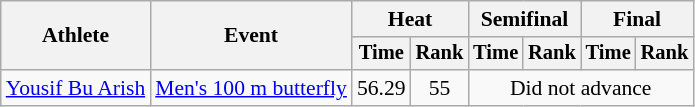<table class=wikitable style="font-size:90%">
<tr>
<th rowspan="2">Athlete</th>
<th rowspan="2">Event</th>
<th colspan="2">Heat</th>
<th colspan="2">Semifinal</th>
<th colspan="2">Final</th>
</tr>
<tr style="font-size:95%">
<th>Time</th>
<th>Rank</th>
<th>Time</th>
<th>Rank</th>
<th>Time</th>
<th>Rank</th>
</tr>
<tr align=center>
<td align=left><a href='#'>Yousif Bu Arish</a></td>
<td align=left><a href='#'>Men's 100 m butterfly</a></td>
<td>56.29</td>
<td>55</td>
<td colspan="4">Did not advance</td>
</tr>
</table>
